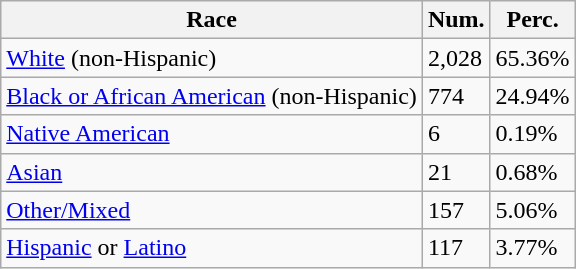<table class="wikitable">
<tr>
<th>Race</th>
<th>Num.</th>
<th>Perc.</th>
</tr>
<tr>
<td><a href='#'>White</a> (non-Hispanic)</td>
<td>2,028</td>
<td>65.36%</td>
</tr>
<tr>
<td><a href='#'>Black or African American</a> (non-Hispanic)</td>
<td>774</td>
<td>24.94%</td>
</tr>
<tr>
<td><a href='#'>Native American</a></td>
<td>6</td>
<td>0.19%</td>
</tr>
<tr>
<td><a href='#'>Asian</a></td>
<td>21</td>
<td>0.68%</td>
</tr>
<tr>
<td><a href='#'>Other/Mixed</a></td>
<td>157</td>
<td>5.06%</td>
</tr>
<tr>
<td><a href='#'>Hispanic</a> or <a href='#'>Latino</a></td>
<td>117</td>
<td>3.77%</td>
</tr>
</table>
